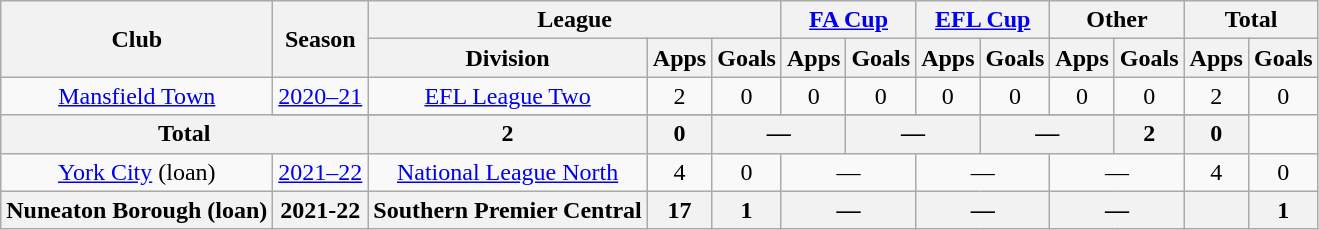<table class="wikitable" style="text-align:center;">
<tr>
<th rowspan="2">Club</th>
<th rowspan="2">Season</th>
<th colspan="3">League</th>
<th colspan="2"><a href='#'>FA Cup</a></th>
<th colspan="2"><a href='#'>EFL Cup</a></th>
<th colspan="2">Other</th>
<th colspan="2">Total</th>
</tr>
<tr>
<th>Division</th>
<th>Apps</th>
<th>Goals</th>
<th>Apps</th>
<th>Goals</th>
<th>Apps</th>
<th>Goals</th>
<th>Apps</th>
<th>Goals</th>
<th>Apps</th>
<th>Goals</th>
</tr>
<tr>
<td rowspan="2" valign="center"><a href='#'>Mansfield Town</a></td>
<td><a href='#'>2020–21</a></td>
<td><a href='#'>EFL League Two</a></td>
<td>2</td>
<td>0</td>
<td>0</td>
<td>0</td>
<td>0</td>
<td>0</td>
<td>0</td>
<td>0</td>
<td>2</td>
<td>0</td>
</tr>
<tr>
</tr>
<tr>
<th colspan="2">Total</th>
<th>2</th>
<th>0</th>
<th colspan="2">—</th>
<th colspan="2">—</th>
<th colspan="2">—</th>
<th>2</th>
<th>0</th>
</tr>
<tr>
<td><a href='#'>York City</a> (loan)</td>
<td><a href='#'>2021–22</a></td>
<td><a href='#'>National League North</a></td>
<td>4</td>
<td>0</td>
<td colspan="2">—</td>
<td colspan="2">—</td>
<td colspan="2">—</td>
<td>4</td>
<td>0</td>
</tr>
<tr>
<th>Nuneaton Borough (loan)</th>
<th>2021-22</th>
<th>Southern Premier Central</th>
<th>17</th>
<th>1</th>
<th colspan="2">—</th>
<th colspan="2">—</th>
<th colspan="2">—</th>
<th></th>
<th>1</th>
</tr>
</table>
